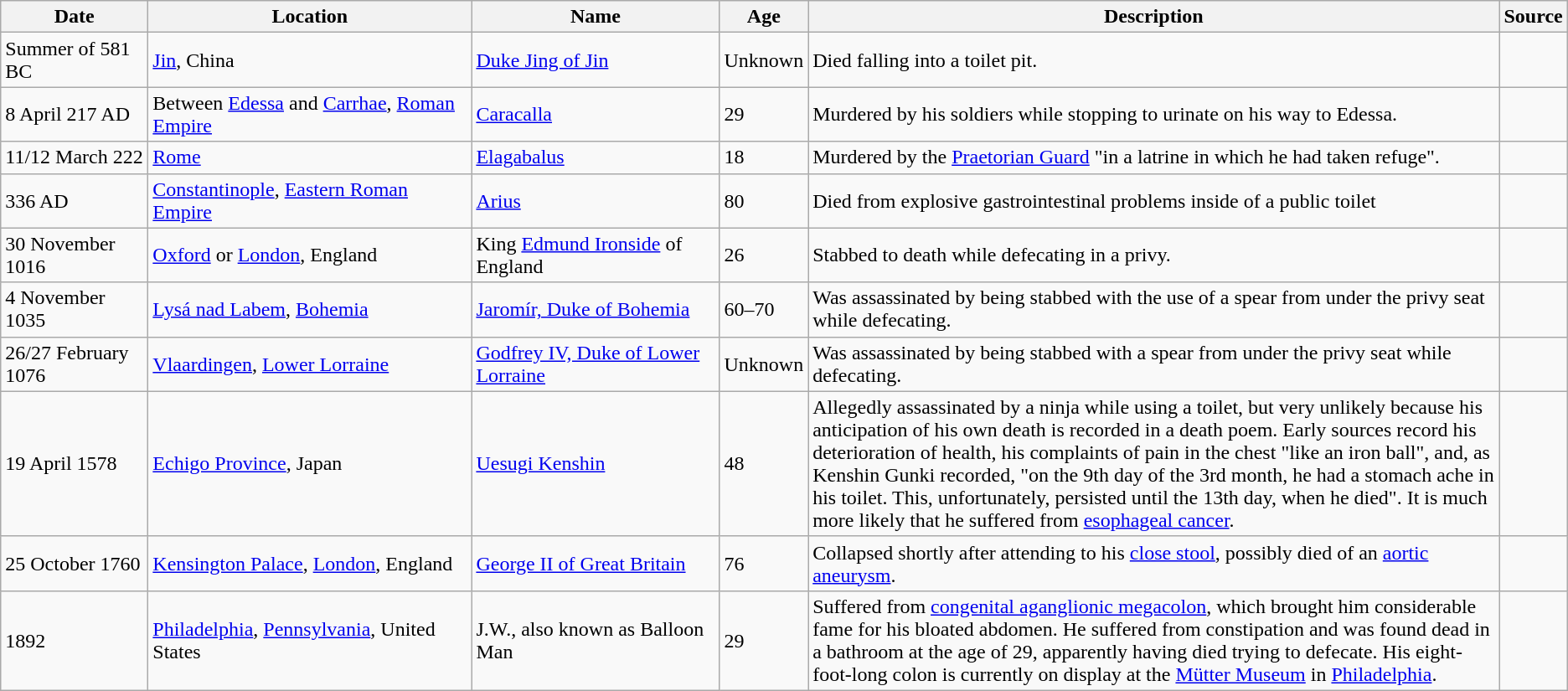<table class="wikitable sortable">
<tr>
<th width=110 data-sort-type="date">Date</th>
<th width=250>Location</th>
<th width=190>Name</th>
<th>Age</th>
<th class=unsortable>Description</th>
<th class="unsortable">Source</th>
</tr>
<tr>
<td data-sort-value="1 January 102">Summer of 581 BC</td>
<td><a href='#'>Jin</a>, China</td>
<td><a href='#'>Duke Jing of Jin</a></td>
<td>Unknown</td>
<td>Died falling into a toilet pit.</td>
<td></td>
</tr>
<tr>
<td>8 April 217 AD</td>
<td>Between <a href='#'>Edessa</a> and <a href='#'>Carrhae</a>, <a href='#'>Roman Empire</a></td>
<td><a href='#'>Caracalla</a></td>
<td>29</td>
<td>Murdered by his soldiers while stopping to urinate on his way to Edessa.</td>
<td></td>
</tr>
<tr>
<td>11/12 March 222</td>
<td><a href='#'>Rome</a></td>
<td><a href='#'>Elagabalus</a></td>
<td>18</td>
<td>Murdered by the <a href='#'>Praetorian Guard</a> "in a latrine in which he had taken refuge".</td>
<td></td>
</tr>
<tr>
<td data-sort-value="1 January 336">336 AD</td>
<td><a href='#'>Constantinople</a>, <a href='#'>Eastern Roman Empire</a></td>
<td><a href='#'>Arius</a></td>
<td>80</td>
<td>Died from explosive gastrointestinal problems inside of a public toilet</td>
<td></td>
</tr>
<tr>
<td>30 November 1016</td>
<td><a href='#'>Oxford</a> or <a href='#'>London</a>, England</td>
<td>King <a href='#'>Edmund Ironside</a> of England</td>
<td>26</td>
<td>Stabbed to death while defecating in a privy.</td>
<td></td>
</tr>
<tr>
<td>4 November 1035</td>
<td><a href='#'>Lysá nad Labem</a>, <a href='#'>Bohemia</a></td>
<td><a href='#'>Jaromír, Duke of Bohemia</a></td>
<td>60–70</td>
<td>Was assassinated by being stabbed with the use of a spear from under the privy seat while defecating.</td>
<td></td>
</tr>
<tr>
<td data-sort-value="26 February 1076">26/27 February 1076</td>
<td><a href='#'>Vlaardingen</a>, <a href='#'>Lower Lorraine</a></td>
<td><a href='#'>Godfrey IV, Duke of Lower Lorraine</a></td>
<td>Unknown</td>
<td>Was assassinated by being stabbed with a spear from under the privy seat while defecating.</td>
<td></td>
</tr>
<tr>
<td>19 April 1578</td>
<td><a href='#'>Echigo Province</a>, Japan</td>
<td><a href='#'>Uesugi Kenshin</a></td>
<td>48</td>
<td>Allegedly assassinated by a ninja while using a toilet, but very unlikely because his anticipation of his own death is recorded in a death poem. Early sources record his deterioration of health, his complaints of pain in the chest "like an iron ball", and, as Kenshin Gunki recorded, "on the 9th day of the 3rd month, he had a stomach ache in his toilet. This, unfortunately, persisted until the 13th day, when he died". It is much more likely that he suffered from <a href='#'>esophageal cancer</a>.</td>
<td></td>
</tr>
<tr>
<td>25 October 1760</td>
<td><a href='#'>Kensington Palace</a>, <a href='#'>London</a>, England</td>
<td><a href='#'>George II of Great Britain</a></td>
<td>76</td>
<td>Collapsed shortly after attending to his <a href='#'>close stool</a>, possibly died of an <a href='#'>aortic aneurysm</a>.</td>
<td></td>
</tr>
<tr>
<td>1892</td>
<td><a href='#'>Philadelphia</a>, <a href='#'>Pennsylvania</a>, United States</td>
<td>J.W., also known as Balloon Man</td>
<td>29</td>
<td>Suffered from <a href='#'>congenital aganglionic megacolon</a>, which brought him considerable fame for his bloated abdomen. He suffered from constipation and was found dead in a bathroom at the age of 29, apparently having died trying to defecate. His eight-foot-long colon is currently on display at the <a href='#'>Mütter Museum</a> in <a href='#'>Philadelphia</a>.</td>
<td></td>
</tr>
</table>
